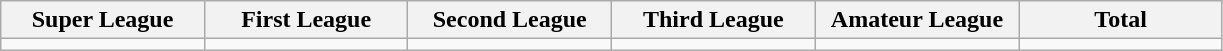<table class="wikitable">
<tr>
<th width="15%">Super League</th>
<th width="15%">First League</th>
<th width="15%">Second League</th>
<th width="15%">Third League</th>
<th width="15%">Amateur League</th>
<th width="15%">Total</th>
</tr>
<tr>
<td></td>
<td></td>
<td></td>
<td></td>
<td></td>
<td></td>
</tr>
</table>
